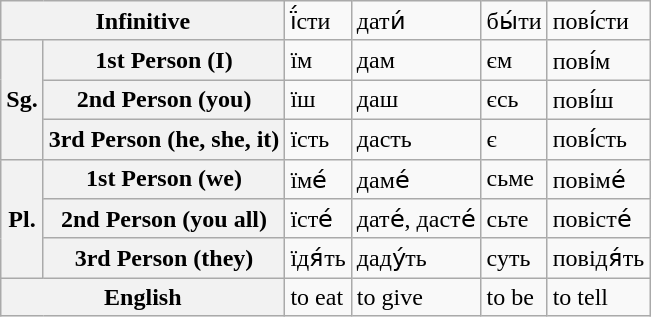<table class=wikitable>
<tr>
<th colspan="2">Infinitive</th>
<td>ї́сти</td>
<td>дати́</td>
<td>бы́ти</td>
<td>пові́сти</td>
</tr>
<tr>
<th rowspan="3">Sg.</th>
<th>1st Person (I)</th>
<td>їм</td>
<td>дам</td>
<td>єм</td>
<td>пові́м</td>
</tr>
<tr>
<th>2nd Person (you)</th>
<td>їш</td>
<td>даш</td>
<td>єсь</td>
<td>пові́ш</td>
</tr>
<tr>
<th>3rd Person (he, she, it)</th>
<td>їсть</td>
<td>дасть</td>
<td>є</td>
<td>пові́сть</td>
</tr>
<tr>
<th rowspan="3">Pl.</th>
<th>1st Person (we)</th>
<td>їме́</td>
<td>даме́</td>
<td>сьме</td>
<td>повіме́</td>
</tr>
<tr>
<th>2nd Person (you all)</th>
<td>їсте́</td>
<td>дате́, дасте́</td>
<td>сьте</td>
<td>повісте́</td>
</tr>
<tr>
<th>3rd Person (they)</th>
<td>їдя́ть</td>
<td>даду́ть</td>
<td>суть</td>
<td>повідя́ть</td>
</tr>
<tr>
<th colspan="2">English</th>
<td>to eat</td>
<td>to give</td>
<td>to be</td>
<td>to tell</td>
</tr>
</table>
